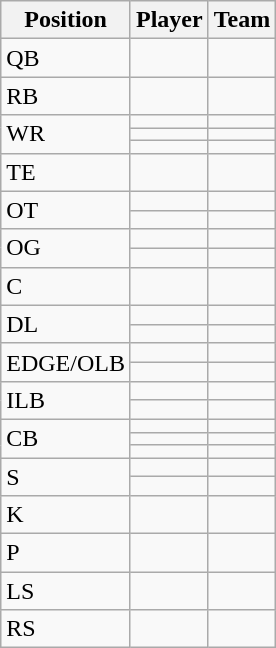<table class="wikitable">
<tr>
<th>Position</th>
<th>Player</th>
<th>Team</th>
</tr>
<tr>
<td>QB</td>
<td></td>
<td></td>
</tr>
<tr>
<td>RB</td>
<td></td>
<td></td>
</tr>
<tr>
<td rowspan="3">WR</td>
<td></td>
<td></td>
</tr>
<tr>
<td></td>
<td></td>
</tr>
<tr>
<td></td>
<td></td>
</tr>
<tr>
<td>TE</td>
<td></td>
<td></td>
</tr>
<tr>
<td rowspan="2">OT</td>
<td></td>
<td></td>
</tr>
<tr>
<td></td>
<td></td>
</tr>
<tr>
<td rowspan="2">OG</td>
<td></td>
<td></td>
</tr>
<tr>
<td></td>
<td></td>
</tr>
<tr>
<td>C</td>
<td></td>
<td></td>
</tr>
<tr>
<td rowspan="2">DL</td>
<td></td>
<td></td>
</tr>
<tr>
<td></td>
<td></td>
</tr>
<tr>
<td rowspan="2">EDGE/OLB</td>
<td></td>
<td></td>
</tr>
<tr>
<td></td>
<td></td>
</tr>
<tr>
<td rowspan="2">ILB</td>
<td></td>
<td></td>
</tr>
<tr>
<td></td>
<td></td>
</tr>
<tr>
<td rowspan="3">CB</td>
<td></td>
<td></td>
</tr>
<tr>
<td></td>
<td></td>
</tr>
<tr>
<td></td>
<td></td>
</tr>
<tr>
<td rowspan="2">S</td>
<td></td>
<td></td>
</tr>
<tr>
<td></td>
<td></td>
</tr>
<tr>
<td>K</td>
<td></td>
<td></td>
</tr>
<tr>
<td>P</td>
<td></td>
<td></td>
</tr>
<tr>
<td>LS</td>
<td></td>
<td></td>
</tr>
<tr>
<td>RS</td>
<td></td>
<td></td>
</tr>
</table>
